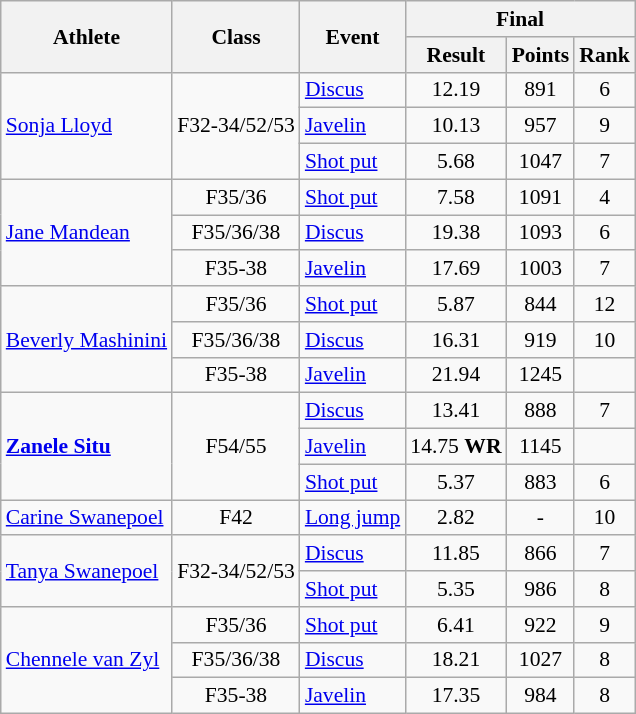<table class=wikitable style="font-size:90%">
<tr>
<th rowspan="2">Athlete</th>
<th rowspan="2">Class</th>
<th rowspan="2">Event</th>
<th colspan="3">Final</th>
</tr>
<tr>
<th>Result</th>
<th>Points</th>
<th>Rank</th>
</tr>
<tr>
<td rowspan="3"><a href='#'>Sonja Lloyd</a></td>
<td rowspan="3" style="text-align:center;">F32-34/52/53</td>
<td><a href='#'>Discus</a></td>
<td style="text-align:center;">12.19</td>
<td style="text-align:center;">891</td>
<td style="text-align:center;">6</td>
</tr>
<tr>
<td><a href='#'>Javelin</a></td>
<td style="text-align:center;">10.13</td>
<td style="text-align:center;">957</td>
<td style="text-align:center;">9</td>
</tr>
<tr>
<td><a href='#'>Shot put</a></td>
<td style="text-align:center;">5.68</td>
<td style="text-align:center;">1047</td>
<td style="text-align:center;">7</td>
</tr>
<tr>
<td rowspan="3"><a href='#'>Jane Mandean</a></td>
<td style="text-align:center;">F35/36</td>
<td><a href='#'>Shot put</a></td>
<td style="text-align:center;">7.58</td>
<td style="text-align:center;">1091</td>
<td style="text-align:center;">4</td>
</tr>
<tr>
<td style="text-align:center;">F35/36/38</td>
<td><a href='#'>Discus</a></td>
<td style="text-align:center;">19.38</td>
<td style="text-align:center;">1093</td>
<td style="text-align:center;">6</td>
</tr>
<tr>
<td style="text-align:center;">F35-38</td>
<td><a href='#'>Javelin</a></td>
<td style="text-align:center;">17.69</td>
<td style="text-align:center;">1003</td>
<td style="text-align:center;">7</td>
</tr>
<tr>
<td rowspan="3"><a href='#'>Beverly Mashinini</a></td>
<td style="text-align:center;">F35/36</td>
<td><a href='#'>Shot put</a></td>
<td style="text-align:center;">5.87</td>
<td style="text-align:center;">844</td>
<td style="text-align:center;">12</td>
</tr>
<tr>
<td style="text-align:center;">F35/36/38</td>
<td><a href='#'>Discus</a></td>
<td style="text-align:center;">16.31</td>
<td style="text-align:center;">919</td>
<td style="text-align:center;">10</td>
</tr>
<tr>
<td style="text-align:center;">F35-38</td>
<td><a href='#'>Javelin</a></td>
<td style="text-align:center;">21.94</td>
<td style="text-align:center;">1245</td>
<td style="text-align:center;"></td>
</tr>
<tr>
<td rowspan="3"><strong><a href='#'>Zanele Situ</a></strong></td>
<td rowspan="3" style="text-align:center;">F54/55</td>
<td><a href='#'>Discus</a></td>
<td style="text-align:center;">13.41</td>
<td style="text-align:center;">888</td>
<td style="text-align:center;">7</td>
</tr>
<tr>
<td><a href='#'>Javelin</a></td>
<td style="text-align:center;">14.75 <strong>WR</strong></td>
<td style="text-align:center;">1145</td>
<td style="text-align:center;"></td>
</tr>
<tr>
<td><a href='#'>Shot put</a></td>
<td style="text-align:center;">5.37</td>
<td style="text-align:center;">883</td>
<td style="text-align:center;">6</td>
</tr>
<tr>
<td><a href='#'>Carine Swanepoel</a></td>
<td style="text-align:center;">F42</td>
<td><a href='#'>Long jump</a></td>
<td style="text-align:center;">2.82</td>
<td style="text-align:center;">-</td>
<td style="text-align:center;">10</td>
</tr>
<tr>
<td rowspan="2"><a href='#'>Tanya Swanepoel</a></td>
<td rowspan="2" style="text-align:center;">F32-34/52/53</td>
<td><a href='#'>Discus</a></td>
<td style="text-align:center;">11.85</td>
<td style="text-align:center;">866</td>
<td style="text-align:center;">7</td>
</tr>
<tr>
<td><a href='#'>Shot put</a></td>
<td style="text-align:center;">5.35</td>
<td style="text-align:center;">986</td>
<td style="text-align:center;">8</td>
</tr>
<tr>
<td rowspan="3"><a href='#'>Chennele van Zyl</a></td>
<td style="text-align:center;">F35/36</td>
<td><a href='#'>Shot put</a></td>
<td style="text-align:center;">6.41</td>
<td style="text-align:center;">922</td>
<td style="text-align:center;">9</td>
</tr>
<tr>
<td style="text-align:center;">F35/36/38</td>
<td><a href='#'>Discus</a></td>
<td style="text-align:center;">18.21</td>
<td style="text-align:center;">1027</td>
<td style="text-align:center;">8</td>
</tr>
<tr>
<td style="text-align:center;">F35-38</td>
<td><a href='#'>Javelin</a></td>
<td style="text-align:center;">17.35</td>
<td style="text-align:center;">984</td>
<td style="text-align:center;">8</td>
</tr>
</table>
